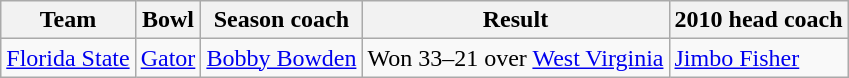<table class="wikitable">
<tr>
<th>Team</th>
<th>Bowl</th>
<th>Season coach</th>
<th>Result</th>
<th>2010 head coach</th>
</tr>
<tr>
<td><a href='#'>Florida State</a></td>
<td><a href='#'>Gator</a></td>
<td><a href='#'>Bobby Bowden</a></td>
<td>Won 33–21 over <a href='#'>West Virginia</a></td>
<td><a href='#'>Jimbo Fisher</a></td>
</tr>
</table>
